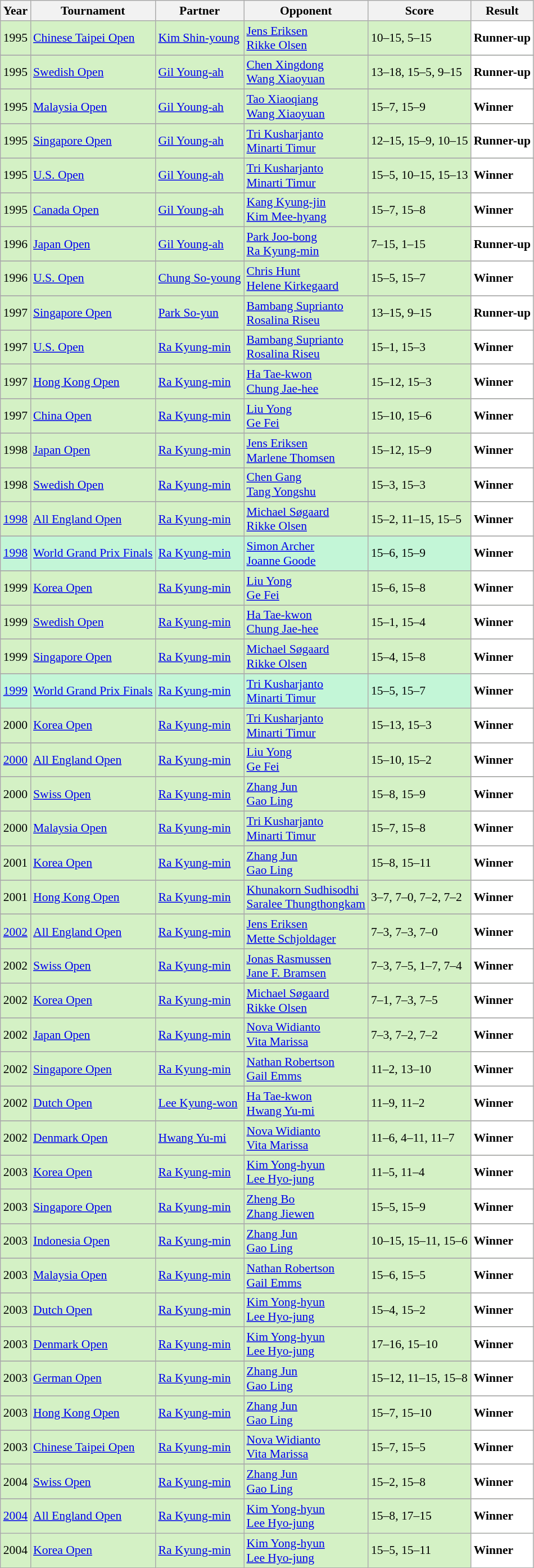<table class="sortable wikitable" style="font-size: 90%;">
<tr>
<th>Year</th>
<th>Tournament</th>
<th>Partner</th>
<th>Opponent</th>
<th>Score</th>
<th>Result</th>
</tr>
<tr style="background:#D4F1C5">
<td align="center">1995</td>
<td align="left"><a href='#'>Chinese Taipei Open</a></td>
<td align="left"> <a href='#'>Kim Shin-young</a></td>
<td align="left"> <a href='#'>Jens Eriksen</a> <br>  <a href='#'>Rikke Olsen</a></td>
<td align="left">10–15, 5–15</td>
<td style="text-align:left; background:white"> <strong>Runner-up</strong></td>
</tr>
<tr>
</tr>
<tr style="background:#D4F1C5">
<td align="center">1995</td>
<td align="left"><a href='#'>Swedish Open</a></td>
<td align="left"> <a href='#'>Gil Young-ah</a></td>
<td align="left"> <a href='#'>Chen Xingdong</a> <br>  <a href='#'>Wang Xiaoyuan</a></td>
<td align="left">13–18, 15–5, 9–15</td>
<td style="text-align:left; background:white"> <strong>Runner-up</strong></td>
</tr>
<tr>
</tr>
<tr style="background:#D4F1C5">
<td align="center">1995</td>
<td align="left"><a href='#'>Malaysia Open</a></td>
<td align="left"> <a href='#'>Gil Young-ah</a></td>
<td align="left"> <a href='#'>Tao Xiaoqiang</a> <br>  <a href='#'>Wang Xiaoyuan</a></td>
<td align="left">15–7, 15–9</td>
<td style="text-align:left; background:white"> <strong>Winner</strong></td>
</tr>
<tr>
</tr>
<tr style="background:#D4F1C5">
<td align="center">1995</td>
<td align="left"><a href='#'>Singapore Open</a></td>
<td align="left"> <a href='#'>Gil Young-ah</a></td>
<td align="left"> <a href='#'>Tri Kusharjanto</a> <br>  <a href='#'>Minarti Timur</a></td>
<td align="left">12–15, 15–9, 10–15</td>
<td style="text-align:left; background:white"> <strong>Runner-up</strong></td>
</tr>
<tr>
</tr>
<tr style="background:#D4F1C5">
<td align="center">1995</td>
<td align="left"><a href='#'>U.S. Open</a></td>
<td align="left"> <a href='#'>Gil Young-ah</a></td>
<td align="left"> <a href='#'>Tri Kusharjanto</a> <br>  <a href='#'>Minarti Timur</a></td>
<td align="left">15–5, 10–15, 15–13</td>
<td style="text-align:left; background:white"> <strong>Winner</strong></td>
</tr>
<tr>
</tr>
<tr style="background:#D4F1C5">
<td align="center">1995</td>
<td align="left"><a href='#'>Canada Open</a></td>
<td align="left"> <a href='#'>Gil Young-ah</a></td>
<td align="left"> <a href='#'>Kang Kyung-jin</a> <br>  <a href='#'>Kim Mee-hyang</a></td>
<td align="left">15–7, 15–8</td>
<td style="text-align:left; background:white"> <strong>Winner</strong></td>
</tr>
<tr>
</tr>
<tr style="background:#D4F1C5">
<td align="center">1996</td>
<td align="left"><a href='#'>Japan Open</a></td>
<td align="left"> <a href='#'>Gil Young-ah</a></td>
<td align="left"> <a href='#'>Park Joo-bong</a> <br>  <a href='#'>Ra Kyung-min</a></td>
<td align="left">7–15, 1–15</td>
<td style="text-align:left; background:white"> <strong>Runner-up</strong></td>
</tr>
<tr>
</tr>
<tr style="background:#D4F1C5">
<td align="center">1996</td>
<td align="left"><a href='#'>U.S. Open</a></td>
<td align="left"> <a href='#'>Chung So-young</a></td>
<td align="left"> <a href='#'>Chris Hunt</a> <br>  <a href='#'>Helene Kirkegaard</a></td>
<td align="left">15–5, 15–7</td>
<td style="text-align:left; background:white"> <strong>Winner</strong></td>
</tr>
<tr>
</tr>
<tr style="background:#D4F1C5">
<td align="center">1997</td>
<td align="left"><a href='#'>Singapore Open</a></td>
<td align="left"> <a href='#'>Park So-yun</a></td>
<td align="left"> <a href='#'>Bambang Suprianto</a> <br>  <a href='#'>Rosalina Riseu</a></td>
<td align="left">13–15, 9–15</td>
<td style="text-align:left; background:white"> <strong>Runner-up</strong></td>
</tr>
<tr>
</tr>
<tr style="background:#D4F1C5">
<td align="center">1997</td>
<td align="left"><a href='#'>U.S. Open</a></td>
<td align="left"> <a href='#'>Ra Kyung-min</a></td>
<td align="left"> <a href='#'>Bambang Suprianto</a> <br>  <a href='#'>Rosalina Riseu</a></td>
<td align="left">15–1, 15–3</td>
<td style="text-align:left; background:white"> <strong>Winner</strong></td>
</tr>
<tr>
</tr>
<tr style="background:#D4F1C5">
<td align="center">1997</td>
<td align="left"><a href='#'>Hong Kong Open</a></td>
<td align="left"> <a href='#'>Ra Kyung-min</a></td>
<td align="left"> <a href='#'>Ha Tae-kwon</a> <br>  <a href='#'>Chung Jae-hee</a></td>
<td align="left">15–12, 15–3</td>
<td style="text-align:left; background:white"> <strong>Winner</strong></td>
</tr>
<tr>
</tr>
<tr style="background:#D4F1C5">
<td align="center">1997</td>
<td align="left"><a href='#'>China Open</a></td>
<td align="left"> <a href='#'>Ra Kyung-min</a></td>
<td align="left"> <a href='#'>Liu Yong</a> <br>  <a href='#'>Ge Fei</a></td>
<td align="left">15–10, 15–6</td>
<td style="text-align:left; background:white"> <strong>Winner</strong></td>
</tr>
<tr>
</tr>
<tr style="background:#D4F1C5">
<td align="center">1998</td>
<td align="left"><a href='#'>Japan Open</a></td>
<td align="left"> <a href='#'>Ra Kyung-min</a></td>
<td align="left"> <a href='#'>Jens Eriksen</a> <br>  <a href='#'>Marlene Thomsen</a></td>
<td align="left">15–12, 15–9</td>
<td style="text-align:left; background:white"> <strong>Winner</strong></td>
</tr>
<tr>
</tr>
<tr style="background:#D4F1C5">
<td align="center">1998</td>
<td align="left"><a href='#'>Swedish Open</a></td>
<td align="left"> <a href='#'>Ra Kyung-min</a></td>
<td align="left"> <a href='#'>Chen Gang</a> <br>  <a href='#'>Tang Yongshu</a></td>
<td align="left">15–3, 15–3</td>
<td style="text-align:left; background:white"> <strong>Winner</strong></td>
</tr>
<tr>
</tr>
<tr style="background:#D4F1C5">
<td align="center"><a href='#'>1998</a></td>
<td align="left"><a href='#'>All England Open</a></td>
<td align="left"> <a href='#'>Ra Kyung-min</a></td>
<td align="left"> <a href='#'>Michael Søgaard</a> <br>  <a href='#'>Rikke Olsen</a></td>
<td align="left">15–2, 11–15, 15–5</td>
<td style="text-align:left; background:white"> <strong>Winner</strong></td>
</tr>
<tr>
</tr>
<tr style="background:#C3F6D7">
<td align="center"><a href='#'>1998</a></td>
<td align="left"><a href='#'>World Grand Prix Finals</a></td>
<td align="left"> <a href='#'>Ra Kyung-min</a></td>
<td align="left"> <a href='#'>Simon Archer</a> <br>  <a href='#'>Joanne Goode</a></td>
<td align="left">15–6, 15–9</td>
<td style="text-align:left; background:white"> <strong>Winner</strong></td>
</tr>
<tr>
</tr>
<tr style="background:#D4F1C5">
<td align="center">1999</td>
<td align="left"><a href='#'>Korea Open</a></td>
<td align="left"> <a href='#'>Ra Kyung-min</a></td>
<td align="left"> <a href='#'>Liu Yong</a> <br>  <a href='#'>Ge Fei</a></td>
<td align="left">15–6, 15–8</td>
<td style="text-align:left; background:white"> <strong>Winner</strong></td>
</tr>
<tr>
</tr>
<tr style="background:#D4F1C5">
<td align="center">1999</td>
<td align="left"><a href='#'>Swedish Open</a></td>
<td align="left"> <a href='#'>Ra Kyung-min</a></td>
<td align="left"> <a href='#'>Ha Tae-kwon</a> <br>  <a href='#'>Chung Jae-hee</a></td>
<td align="left">15–1, 15–4</td>
<td style="text-align:left; background:white"> <strong>Winner</strong></td>
</tr>
<tr>
</tr>
<tr style="background:#D4F1C5">
<td align="center">1999</td>
<td align="left"><a href='#'>Singapore Open</a></td>
<td align="left"> <a href='#'>Ra Kyung-min</a></td>
<td align="left"> <a href='#'>Michael Søgaard</a> <br>  <a href='#'>Rikke Olsen</a></td>
<td align="left">15–4, 15–8</td>
<td style="text-align:left; background:white"> <strong>Winner</strong></td>
</tr>
<tr>
</tr>
<tr style="background:#C3F6D7">
<td align="center"><a href='#'>1999</a></td>
<td align="left"><a href='#'>World Grand Prix Finals</a></td>
<td align="left"> <a href='#'>Ra Kyung-min</a></td>
<td align="left"> <a href='#'>Tri Kusharjanto</a> <br>  <a href='#'>Minarti Timur</a></td>
<td align="left">15–5, 15–7</td>
<td style="text-align:left; background:white"> <strong>Winner</strong></td>
</tr>
<tr>
</tr>
<tr style="background:#D4F1C5">
<td align="center">2000</td>
<td align="left"><a href='#'>Korea Open</a></td>
<td align="left"> <a href='#'>Ra Kyung-min</a></td>
<td align="left"> <a href='#'>Tri Kusharjanto</a> <br>  <a href='#'>Minarti Timur</a></td>
<td align="left">15–13, 15–3</td>
<td style="text-align:left; background:white"> <strong>Winner</strong></td>
</tr>
<tr>
</tr>
<tr style="background:#D4F1C5">
<td align="center"><a href='#'>2000</a></td>
<td align="left"><a href='#'>All England Open</a></td>
<td align="left"> <a href='#'>Ra Kyung-min</a></td>
<td align="left"> <a href='#'>Liu Yong</a> <br>  <a href='#'>Ge Fei</a></td>
<td align="left">15–10, 15–2</td>
<td style="text-align:left; background:white"> <strong>Winner</strong></td>
</tr>
<tr>
</tr>
<tr style="background:#D4F1C5">
<td align="center">2000</td>
<td align="left"><a href='#'>Swiss Open</a></td>
<td align="left"> <a href='#'>Ra Kyung-min</a></td>
<td align="left"> <a href='#'>Zhang Jun</a> <br>  <a href='#'>Gao Ling</a></td>
<td align="left">15–8, 15–9</td>
<td style="text-align:left; background:white"> <strong>Winner</strong></td>
</tr>
<tr>
</tr>
<tr style="background:#D4F1C5">
<td align="center">2000</td>
<td align="left"><a href='#'>Malaysia Open</a></td>
<td align="left"> <a href='#'>Ra Kyung-min</a></td>
<td align="left"> <a href='#'>Tri Kusharjanto</a> <br>  <a href='#'>Minarti Timur</a></td>
<td align="left">15–7, 15–8</td>
<td style="text-align:left; background:white"> <strong>Winner</strong></td>
</tr>
<tr>
</tr>
<tr style="background:#D4F1C5">
<td align="center">2001</td>
<td align="left"><a href='#'>Korea Open</a></td>
<td align="left"> <a href='#'>Ra Kyung-min</a></td>
<td align="left"> <a href='#'>Zhang Jun</a> <br>  <a href='#'>Gao Ling</a></td>
<td align="left">15–8, 15–11</td>
<td style="text-align:left; background:white"> <strong>Winner</strong></td>
</tr>
<tr>
</tr>
<tr style="background:#D4F1C5">
<td align="center">2001</td>
<td align="left"><a href='#'>Hong Kong Open</a></td>
<td align="left"> <a href='#'>Ra Kyung-min</a></td>
<td align="left"> <a href='#'>Khunakorn Sudhisodhi</a> <br>  <a href='#'>Saralee Thungthongkam</a></td>
<td align="left">3–7, 7–0, 7–2, 7–2</td>
<td style="text-align:left; background:white"> <strong>Winner</strong></td>
</tr>
<tr>
</tr>
<tr style="background:#D4F1C5">
<td align="center"><a href='#'>2002</a></td>
<td align="left"><a href='#'>All England Open</a></td>
<td align="left"> <a href='#'>Ra Kyung-min</a></td>
<td align="left"> <a href='#'>Jens Eriksen</a> <br>  <a href='#'>Mette Schjoldager</a></td>
<td align="left">7–3, 7–3, 7–0</td>
<td style="text-align:left; background:white"> <strong>Winner</strong></td>
</tr>
<tr>
</tr>
<tr style="background:#D4F1C5">
<td align="center">2002</td>
<td align="left"><a href='#'>Swiss Open</a></td>
<td align="left"> <a href='#'>Ra Kyung-min</a></td>
<td align="left"> <a href='#'>Jonas Rasmussen</a> <br>  <a href='#'>Jane F. Bramsen</a></td>
<td align="left">7–3, 7–5, 1–7, 7–4</td>
<td style="text-align:left; background:white"> <strong>Winner</strong></td>
</tr>
<tr>
</tr>
<tr style="background:#D4F1C5">
<td align="center">2002</td>
<td align="left"><a href='#'>Korea Open</a></td>
<td align="left"> <a href='#'>Ra Kyung-min</a></td>
<td align="left"> <a href='#'>Michael Søgaard</a> <br>  <a href='#'>Rikke Olsen</a></td>
<td align="left">7–1, 7–3, 7–5</td>
<td style="text-align:left; background:white"> <strong>Winner</strong></td>
</tr>
<tr>
</tr>
<tr style="background:#D4F1C5">
<td align="center">2002</td>
<td align="left"><a href='#'>Japan Open</a></td>
<td align="left"> <a href='#'>Ra Kyung-min</a></td>
<td align="left"> <a href='#'>Nova Widianto</a> <br>  <a href='#'>Vita Marissa</a></td>
<td align="left">7–3, 7–2, 7–2</td>
<td style="text-align:left; background:white"> <strong>Winner</strong></td>
</tr>
<tr>
</tr>
<tr style="background:#D4F1C5">
<td align="center">2002</td>
<td align="left"><a href='#'>Singapore Open</a></td>
<td align="left"> <a href='#'>Ra Kyung-min</a></td>
<td align="left"> <a href='#'>Nathan Robertson</a> <br>  <a href='#'>Gail Emms</a></td>
<td align="left">11–2, 13–10</td>
<td style="text-align:left; background:white"> <strong>Winner</strong></td>
</tr>
<tr>
</tr>
<tr style="background:#D4F1C5">
<td align="center">2002</td>
<td align="left"><a href='#'>Dutch Open</a></td>
<td align="left"> <a href='#'>Lee Kyung-won</a></td>
<td align="left"> <a href='#'>Ha Tae-kwon</a> <br>  <a href='#'>Hwang Yu-mi</a></td>
<td align="left">11–9, 11–2</td>
<td style="text-align:left; background:white"> <strong>Winner</strong></td>
</tr>
<tr>
</tr>
<tr style="background:#D4F1C5">
<td align="center">2002</td>
<td align="left"><a href='#'>Denmark Open</a></td>
<td align="left"> <a href='#'>Hwang Yu-mi</a></td>
<td align="left"> <a href='#'>Nova Widianto</a> <br>  <a href='#'>Vita Marissa</a></td>
<td align="left">11–6, 4–11, 11–7</td>
<td style="text-align:left; background:white"> <strong>Winner</strong></td>
</tr>
<tr>
</tr>
<tr style="background:#D4F1C5">
<td align="center">2003</td>
<td align="left"><a href='#'>Korea Open</a></td>
<td align="left"> <a href='#'>Ra Kyung-min</a></td>
<td align="left"> <a href='#'>Kim Yong-hyun</a> <br>  <a href='#'>Lee Hyo-jung</a></td>
<td align="left">11–5, 11–4</td>
<td style="text-align:left; background:white"> <strong>Winner</strong></td>
</tr>
<tr>
</tr>
<tr style="background:#D4F1C5">
<td align="center">2003</td>
<td align="left"><a href='#'>Singapore Open</a></td>
<td align="left"> <a href='#'>Ra Kyung-min</a></td>
<td align="left"> <a href='#'>Zheng Bo</a> <br>  <a href='#'>Zhang Jiewen</a></td>
<td align="left">15–5, 15–9</td>
<td style="text-align:left; background:white"> <strong>Winner</strong></td>
</tr>
<tr>
</tr>
<tr style="background:#D4F1C5">
<td align="center">2003</td>
<td align="left"><a href='#'>Indonesia Open</a></td>
<td align="left"> <a href='#'>Ra Kyung-min</a></td>
<td align="left"> <a href='#'>Zhang Jun</a> <br>  <a href='#'>Gao Ling</a></td>
<td align="left">10–15, 15–11, 15–6</td>
<td style="text-align:left; background:white"> <strong>Winner</strong></td>
</tr>
<tr>
</tr>
<tr style="background:#D4F1C5">
<td align="center">2003</td>
<td align="left"><a href='#'>Malaysia Open</a></td>
<td align="left"> <a href='#'>Ra Kyung-min</a></td>
<td align="left"> <a href='#'>Nathan Robertson</a> <br>  <a href='#'>Gail Emms</a></td>
<td align="left">15–6, 15–5</td>
<td style="text-align:left; background:white"> <strong>Winner</strong></td>
</tr>
<tr>
</tr>
<tr style="background:#D4F1C5">
<td align="center">2003</td>
<td align="left"><a href='#'>Dutch Open</a></td>
<td align="left"> <a href='#'>Ra Kyung-min</a></td>
<td align="left"> <a href='#'>Kim Yong-hyun</a> <br>  <a href='#'>Lee Hyo-jung</a></td>
<td align="left">15–4, 15–2</td>
<td style="text-align:left; background:white"> <strong>Winner</strong></td>
</tr>
<tr>
</tr>
<tr style="background:#D4F1C5">
<td align="center">2003</td>
<td align="left"><a href='#'>Denmark Open</a></td>
<td align="left"> <a href='#'>Ra Kyung-min</a></td>
<td align="left"> <a href='#'>Kim Yong-hyun</a> <br>  <a href='#'>Lee Hyo-jung</a></td>
<td align="left">17–16, 15–10</td>
<td style="text-align:left; background:white"> <strong>Winner</strong></td>
</tr>
<tr>
</tr>
<tr style="background:#D4F1C5">
<td align="center">2003</td>
<td align="left"><a href='#'>German Open</a></td>
<td align="left"> <a href='#'>Ra Kyung-min</a></td>
<td align="left"> <a href='#'>Zhang Jun</a> <br>  <a href='#'>Gao Ling</a></td>
<td align="left">15–12, 11–15, 15–8</td>
<td style="text-align:left; background:white"> <strong>Winner</strong></td>
</tr>
<tr>
</tr>
<tr style="background:#D4F1C5">
<td align="center">2003</td>
<td align="left"><a href='#'>Hong Kong Open</a></td>
<td align="left"> <a href='#'>Ra Kyung-min</a></td>
<td align="left"> <a href='#'>Zhang Jun</a> <br>  <a href='#'>Gao Ling</a></td>
<td align="left">15–7, 15–10</td>
<td style="text-align:left; background:white"> <strong>Winner</strong></td>
</tr>
<tr>
</tr>
<tr style="background:#D4F1C5">
<td align="center">2003</td>
<td align="left"><a href='#'>Chinese Taipei Open</a></td>
<td align="left"> <a href='#'>Ra Kyung-min</a></td>
<td align="left"> <a href='#'>Nova Widianto</a> <br>  <a href='#'>Vita Marissa</a></td>
<td align="left">15–7, 15–5</td>
<td style="text-align:left; background:white"> <strong>Winner</strong></td>
</tr>
<tr>
</tr>
<tr style="background:#D4F1C5">
<td align="center">2004</td>
<td align="left"><a href='#'>Swiss Open</a></td>
<td align="left"> <a href='#'>Ra Kyung-min</a></td>
<td align="left"> <a href='#'>Zhang Jun</a> <br>  <a href='#'>Gao Ling</a></td>
<td align="left">15–2, 15–8</td>
<td style="text-align:left; background:white"> <strong>Winner</strong></td>
</tr>
<tr>
</tr>
<tr style="background:#D4F1C5">
<td align="center"><a href='#'>2004</a></td>
<td align="left"><a href='#'>All England Open</a></td>
<td align="left"> <a href='#'>Ra Kyung-min</a></td>
<td align="left"> <a href='#'>Kim Yong-hyun</a> <br>  <a href='#'>Lee Hyo-jung</a></td>
<td align="left">15–8, 17–15</td>
<td style="text-align:left; background:white"> <strong>Winner</strong></td>
</tr>
<tr style="background:#D4F1C5">
<td align="center">2004</td>
<td align="left"><a href='#'>Korea Open</a></td>
<td align="left"> <a href='#'>Ra Kyung-min</a></td>
<td align="left"> <a href='#'>Kim Yong-hyun</a> <br>  <a href='#'>Lee Hyo-jung</a></td>
<td align="left">15–5, 15–11</td>
<td style="text-align:left; background:white"> <strong>Winner</strong></td>
</tr>
</table>
